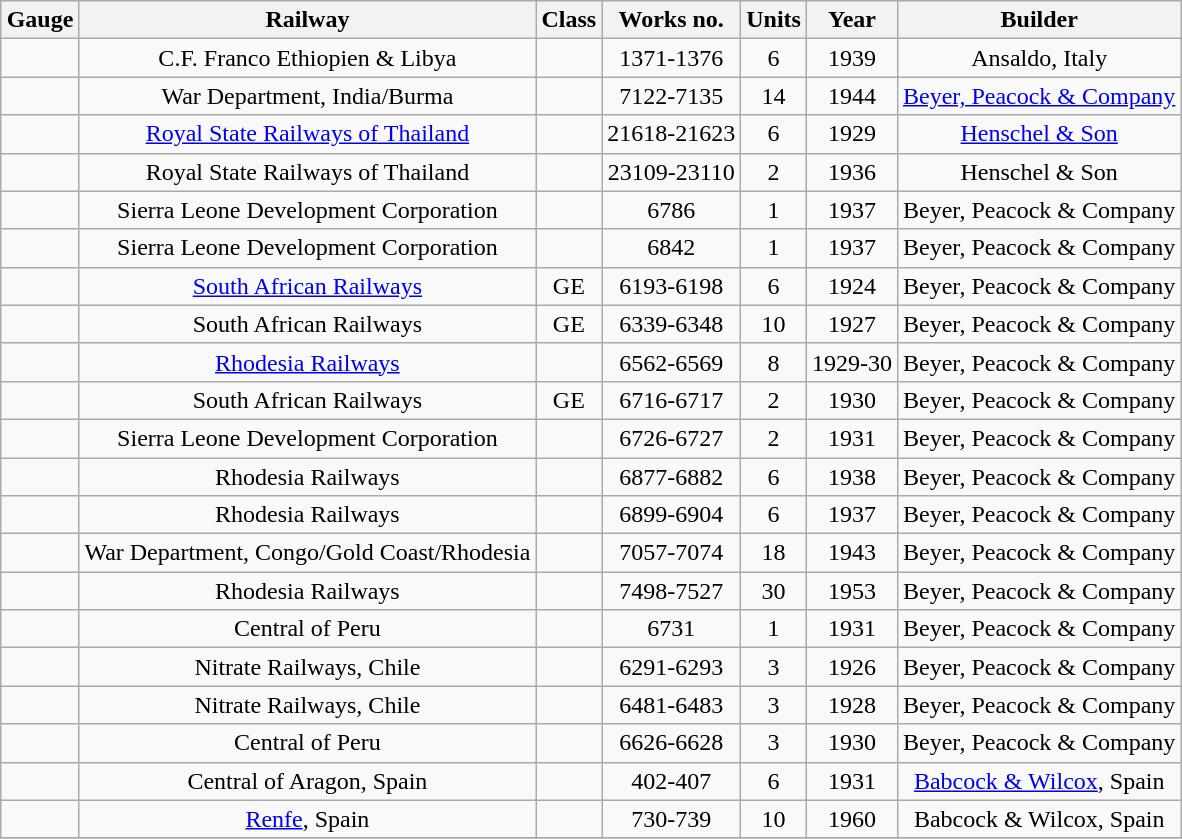<table class="wikitable collapsible collapsed sortable" style="margin:0.5em auto; font-size:100%;text-align:center">
<tr>
<th>Gauge</th>
<th>Railway</th>
<th>Class</th>
<th>Works no.</th>
<th>Units</th>
<th>Year</th>
<th>Builder</th>
</tr>
<tr>
<td></td>
<td>C.F. Franco Ethiopien & Libya</td>
<td></td>
<td>1371-1376</td>
<td>6</td>
<td>1939</td>
<td>Ansaldo, Italy</td>
</tr>
<tr>
<td></td>
<td>War Department, India/Burma</td>
<td></td>
<td>7122-7135</td>
<td>14</td>
<td>1944</td>
<td><a href='#'>Beyer, Peacock & Company</a></td>
</tr>
<tr>
<td></td>
<td><a href='#'>Royal State Railways of Thailand</a></td>
<td></td>
<td>21618-21623</td>
<td>6</td>
<td>1929</td>
<td><a href='#'>Henschel & Son</a></td>
</tr>
<tr>
<td></td>
<td>Royal State Railways of Thailand</td>
<td></td>
<td>23109-23110</td>
<td>2</td>
<td>1936</td>
<td>Henschel & Son</td>
</tr>
<tr>
<td></td>
<td>Sierra Leone Development Corporation</td>
<td></td>
<td>6786</td>
<td>1</td>
<td>1937</td>
<td>Beyer, Peacock & Company</td>
</tr>
<tr>
<td></td>
<td>Sierra Leone Development Corporation</td>
<td></td>
<td>6842</td>
<td>1</td>
<td>1937</td>
<td>Beyer, Peacock & Company</td>
</tr>
<tr>
<td></td>
<td><a href='#'>South African Railways</a></td>
<td>GE</td>
<td>6193-6198</td>
<td>6</td>
<td>1924</td>
<td>Beyer, Peacock & Company</td>
</tr>
<tr>
<td></td>
<td>South African Railways</td>
<td>GE</td>
<td>6339-6348</td>
<td>10</td>
<td>1927</td>
<td>Beyer, Peacock & Company</td>
</tr>
<tr>
<td></td>
<td><a href='#'>Rhodesia Railways</a></td>
<td></td>
<td>6562-6569</td>
<td>8</td>
<td>1929-30</td>
<td>Beyer, Peacock & Company</td>
</tr>
<tr>
<td></td>
<td>South African Railways</td>
<td>GE</td>
<td>6716-6717</td>
<td>2</td>
<td>1930</td>
<td>Beyer, Peacock & Company</td>
</tr>
<tr>
<td></td>
<td>Sierra Leone Development Corporation</td>
<td></td>
<td>6726-6727</td>
<td>2</td>
<td>1931</td>
<td>Beyer, Peacock & Company</td>
</tr>
<tr>
<td></td>
<td>Rhodesia Railways</td>
<td></td>
<td>6877-6882</td>
<td>6</td>
<td>1938</td>
<td>Beyer, Peacock & Company</td>
</tr>
<tr>
<td></td>
<td>Rhodesia Railways</td>
<td></td>
<td>6899-6904</td>
<td>6</td>
<td>1937</td>
<td>Beyer, Peacock & Company</td>
</tr>
<tr>
<td></td>
<td>War Department, Congo/Gold Coast/Rhodesia</td>
<td></td>
<td>7057-7074</td>
<td>18</td>
<td>1943</td>
<td>Beyer, Peacock & Company</td>
</tr>
<tr>
<td></td>
<td>Rhodesia Railways</td>
<td></td>
<td>7498-7527</td>
<td>30</td>
<td>1953</td>
<td>Beyer, Peacock & Company</td>
</tr>
<tr>
<td></td>
<td>Central of Peru</td>
<td></td>
<td>6731</td>
<td>1</td>
<td>1931</td>
<td>Beyer, Peacock & Company</td>
</tr>
<tr>
<td></td>
<td>Nitrate Railways, Chile</td>
<td></td>
<td>6291-6293</td>
<td>3</td>
<td>1926</td>
<td>Beyer, Peacock & Company</td>
</tr>
<tr>
<td></td>
<td>Nitrate Railways, Chile</td>
<td></td>
<td>6481-6483</td>
<td>3</td>
<td>1928</td>
<td>Beyer, Peacock & Company</td>
</tr>
<tr>
<td></td>
<td>Central of Peru</td>
<td></td>
<td>6626-6628</td>
<td>3</td>
<td>1930</td>
<td>Beyer, Peacock & Company</td>
</tr>
<tr>
<td></td>
<td>Central of Aragon, Spain</td>
<td></td>
<td>402-407</td>
<td>6</td>
<td>1931</td>
<td><a href='#'>Babcock & Wilcox</a>, Spain</td>
</tr>
<tr>
<td></td>
<td><a href='#'>Renfe</a>, Spain</td>
<td></td>
<td>730-739</td>
<td>10</td>
<td>1960</td>
<td>Babcock & Wilcox, Spain</td>
</tr>
<tr>
</tr>
</table>
